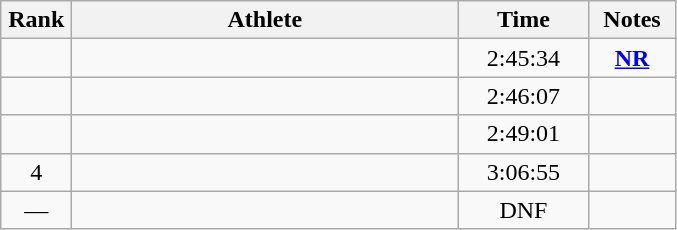<table class="wikitable sortable" style="text-align:center">
<tr>
<th width=40>Rank</th>
<th width=250>Athlete</th>
<th width=80>Time</th>
<th width=50>Notes</th>
</tr>
<tr>
<td></td>
<td align=left></td>
<td>2:45:34</td>
<td><strong><a href='#'>NR</a></strong></td>
</tr>
<tr>
<td></td>
<td align=left></td>
<td>2:46:07</td>
<td></td>
</tr>
<tr>
<td></td>
<td align=left></td>
<td>2:49:01</td>
<td></td>
</tr>
<tr>
<td>4</td>
<td align=left></td>
<td>3:06:55</td>
<td></td>
</tr>
<tr>
<td>—</td>
<td align=left></td>
<td>DNF</td>
<td></td>
</tr>
</table>
